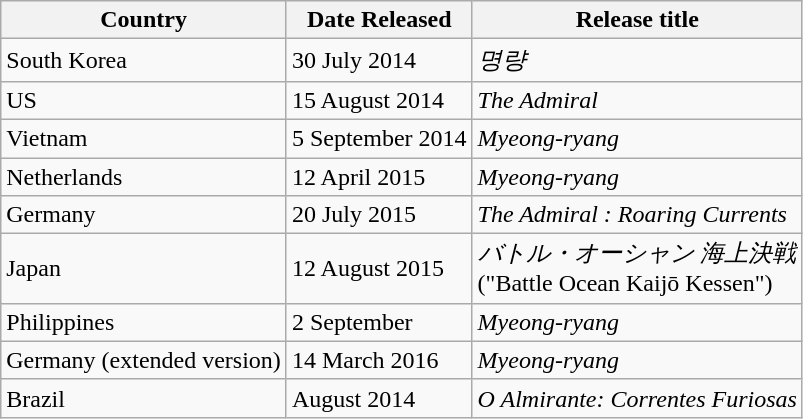<table class="wikitable">
<tr>
<th scope="col">Country</th>
<th scope="col">Date Released</th>
<th scope="col">Release title</th>
</tr>
<tr>
<td scope="row">South Korea</td>
<td>30 July 2014</td>
<td><em>명량</em></td>
</tr>
<tr>
<td scope="row">US</td>
<td>15 August 2014</td>
<td><em>The Admiral</em></td>
</tr>
<tr>
<td scope="row">Vietnam</td>
<td>5 September 2014</td>
<td><em>Myeong-ryang</em></td>
</tr>
<tr>
<td scope="row">Netherlands</td>
<td>12 April 2015</td>
<td><em>Myeong-ryang</em></td>
</tr>
<tr>
<td scope="row">Germany</td>
<td>20 July 2015</td>
<td><em>The Admiral : Roaring Currents</em></td>
</tr>
<tr>
<td scope="row">Japan</td>
<td>12 August 2015</td>
<td><em>バトル・オーシャン 海上決戦</em><br>("Battle Ocean Kaijō Kessen")</td>
</tr>
<tr>
<td scope="row">Philippines</td>
<td>2 September</td>
<td><em>Myeong-ryang</em></td>
</tr>
<tr>
<td scope="row">Germany (extended version)</td>
<td>14 March 2016</td>
<td><em>Myeong-ryang</em></td>
</tr>
<tr>
<td scope="row">Brazil</td>
<td>August 2014</td>
<td><em>O Almirante: Correntes Furiosas</em></td>
</tr>
</table>
